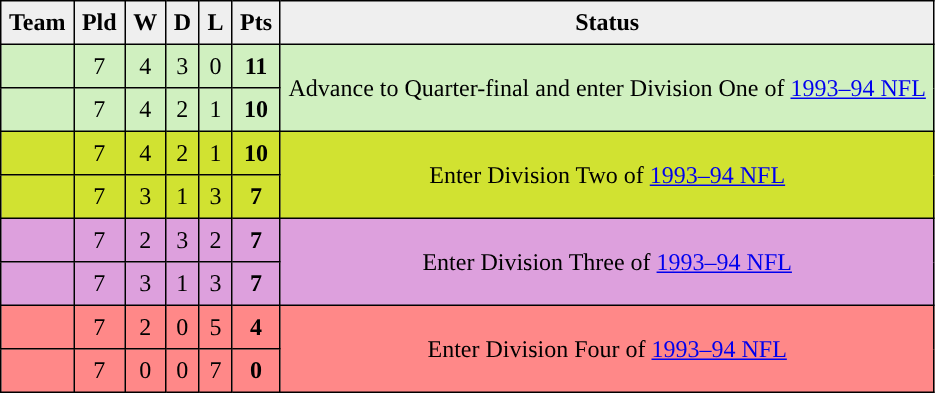<table style=border-collapse:collapse border=1 cellspacing=0 cellpadding=5>
<tr align=center bgcolor=#efefef>
<th>Team</th>
<th>Pld</th>
<th>W</th>
<th>D</th>
<th>L</th>
<th>Pts</th>
<th>Status</th>
</tr>
<tr align=center style="background:#D0F0C0;">
<td style="text-align:left;"> </td>
<td>7</td>
<td>4</td>
<td>3</td>
<td>0</td>
<td><strong>11</strong></td>
<td rowspan=2>Advance to Quarter-final and enter Division One of <a href='#'>1993–94 NFL</a></td>
</tr>
<tr align=center style="background:#D0F0C0;">
<td style="text-align:left;"> </td>
<td>7</td>
<td>4</td>
<td>2</td>
<td>1</td>
<td><strong>10</strong></td>
</tr>
<tr align=center style="background:#D1E231">
<td style="text-align:left;"> </td>
<td>7</td>
<td>4</td>
<td>2</td>
<td>1</td>
<td><strong>10</strong></td>
<td rowspan=2>Enter Division Two of <a href='#'>1993–94 NFL</a></td>
</tr>
<tr align=center style="background:#D1E231">
<td style="text-align:left;"> </td>
<td>7</td>
<td>3</td>
<td>1</td>
<td>3</td>
<td><strong>7</strong></td>
</tr>
<tr align=center style="background:#dda0dd;">
<td style="text-align:left;"> </td>
<td>7</td>
<td>2</td>
<td>3</td>
<td>2</td>
<td><strong>7</strong></td>
<td rowspan=2>Enter Division Three of <a href='#'>1993–94 NFL</a></td>
</tr>
<tr align=center style="background:#dda0dd;">
<td style="text-align:left;"> </td>
<td>7</td>
<td>3</td>
<td>1</td>
<td>3</td>
<td><strong>7</strong></td>
</tr>
<tr align=center style="background:#FF8888;">
<td style="text-align:left;"> </td>
<td>7</td>
<td>2</td>
<td>0</td>
<td>5</td>
<td><strong>4</strong></td>
<td rowspan=2>Enter Division Four of <a href='#'>1993–94 NFL</a></td>
</tr>
<tr align=center style="background:#FF8888;">
<td style="text-align:left;"> </td>
<td>7</td>
<td>0</td>
<td>0</td>
<td>7</td>
<td><strong>0</strong></td>
</tr>
</table>
